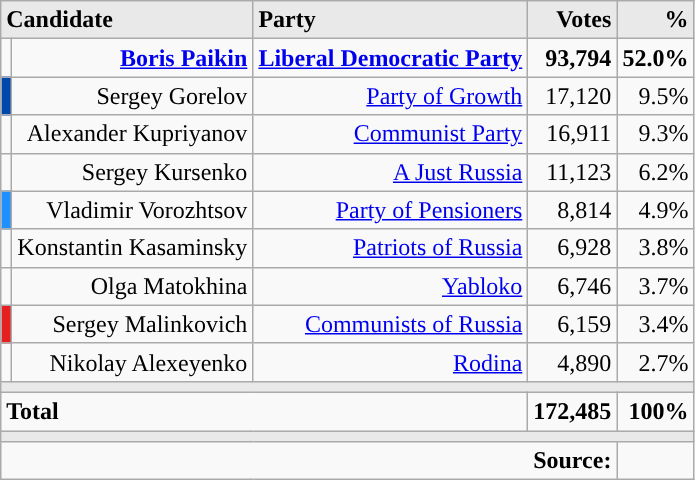<table class=wikitable style=text-align:right>
<tr>
<th colspan=2 style="background-color:#E9E9E9;text-align:left;vertical-align:top;">Candidate</th>
<th style="background-color:#E9E9E9;text-align:left;vertical-align:top;">Party</th>
<th style="background-color:#E9E9E9;text-align:right;">Votes</th>
<th style="background-color:#E9E9E9;text-align:right;">%</th>
</tr>
<tr>
<td style="background-color: "></td>
<td><strong><a href='#'>Boris Paikin</a></strong></td>
<td><strong><a href='#'>Liberal Democratic Party</a></strong></td>
<td><strong>93,794</strong></td>
<td><strong>52.0%</strong></td>
</tr>
<tr>
<td style="background-color: #0047AB"></td>
<td>Sergey Gorelov</td>
<td><a href='#'>Party of Growth</a></td>
<td>17,120</td>
<td>9.5%</td>
</tr>
<tr>
<td style="background-color: "></td>
<td>Alexander Kupriyanov</td>
<td><a href='#'>Communist Party</a></td>
<td>16,911</td>
<td>9.3%</td>
</tr>
<tr>
<td style="background-color: "></td>
<td>Sergey Kursenko</td>
<td><a href='#'>A Just Russia</a></td>
<td>11,123</td>
<td>6.2%</td>
</tr>
<tr>
<td style="background: #1E90FF;"></td>
<td>Vladimir Vorozhtsov</td>
<td><a href='#'>Party of Pensioners</a></td>
<td>8,814</td>
<td>4.9%</td>
</tr>
<tr>
<td style="background-color: "></td>
<td>Konstantin Kasaminsky</td>
<td><a href='#'>Patriots of Russia</a></td>
<td>6,928</td>
<td>3.8%</td>
</tr>
<tr>
<td style="background-color: "></td>
<td>Olga Matokhina</td>
<td><a href='#'>Yabloko</a></td>
<td>6,746</td>
<td>3.7%</td>
</tr>
<tr>
<td style="background: #E62020;"></td>
<td>Sergey Malinkovich</td>
<td><a href='#'>Communists of Russia</a></td>
<td>6,159</td>
<td>3.4%</td>
</tr>
<tr>
<td style="background-color: "></td>
<td>Nikolay Alexeyenko</td>
<td><a href='#'>Rodina</a></td>
<td>4,890</td>
<td>2.7%</td>
</tr>
<tr>
<td colspan="5" style="background-color:#E9E9E9;"></td>
</tr>
<tr style="font-weight:bold">
<td colspan="3" style="text-align:left;">Total</td>
<td>172,485</td>
<td>100%</td>
</tr>
<tr>
<td colspan="5" style="background-color:#E9E9E9;"></td>
</tr>
<tr style="font-weight:bold">
<td colspan="4">Source:</td>
<td></td>
</tr>
</table>
